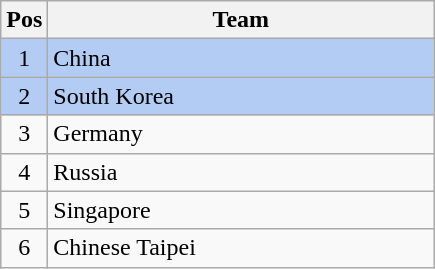<table class="wikitable" style="font-size: 100%">
<tr>
<th width=15>Pos</th>
<th width=250>Team</th>
</tr>
<tr align=center style="background: #b2ccf4;">
<td>1</td>
<td align="left"> China</td>
</tr>
<tr align=center style="background: #b2ccf4;">
<td>2</td>
<td align="left"> South Korea</td>
</tr>
<tr align=center>
<td>3</td>
<td align="left"> Germany</td>
</tr>
<tr align=center>
<td>4</td>
<td align="left"> Russia</td>
</tr>
<tr align=center>
<td>5</td>
<td align="left"> Singapore</td>
</tr>
<tr align=center>
<td>6</td>
<td align="left"> Chinese Taipei</td>
</tr>
</table>
